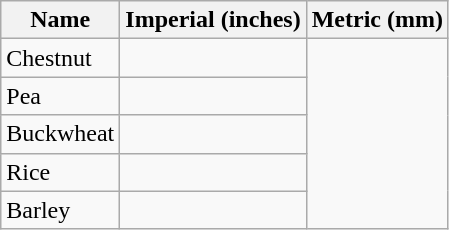<table class="wikitable" style="clear:left">
<tr>
<th>Name</th>
<th>Imperial (inches)</th>
<th>Metric (mm)</th>
</tr>
<tr>
<td>Chestnut</td>
<td></td>
</tr>
<tr>
<td>Pea</td>
<td></td>
</tr>
<tr>
<td>Buckwheat</td>
<td></td>
</tr>
<tr>
<td>Rice</td>
<td></td>
</tr>
<tr>
<td>Barley</td>
<td></td>
</tr>
</table>
